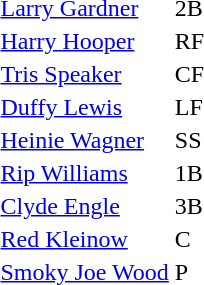<table>
<tr>
<td><a href='#'>Larry Gardner</a></td>
<td>2B</td>
</tr>
<tr>
<td><a href='#'>Harry Hooper</a></td>
<td>RF</td>
</tr>
<tr>
<td><a href='#'>Tris Speaker</a></td>
<td>CF</td>
</tr>
<tr>
<td><a href='#'>Duffy Lewis</a></td>
<td>LF</td>
</tr>
<tr>
<td><a href='#'>Heinie Wagner</a></td>
<td>SS</td>
</tr>
<tr>
<td><a href='#'>Rip Williams</a></td>
<td>1B</td>
</tr>
<tr>
<td><a href='#'>Clyde Engle</a></td>
<td>3B</td>
</tr>
<tr>
<td><a href='#'>Red Kleinow</a></td>
<td>C</td>
</tr>
<tr>
<td><a href='#'>Smoky Joe Wood</a></td>
<td>P</td>
</tr>
<tr>
</tr>
</table>
